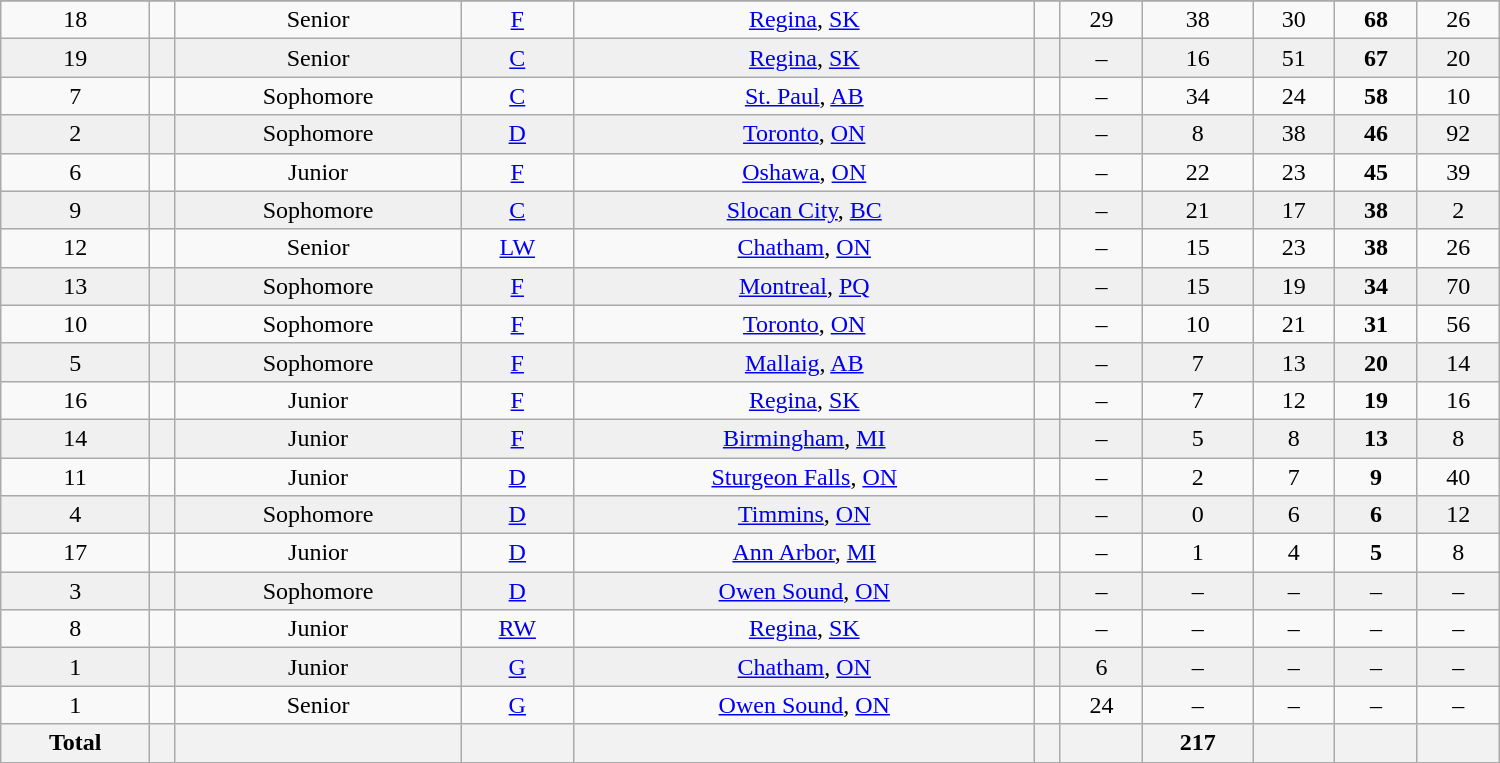<table class="wikitable sortable" width ="1000">
<tr align="center">
</tr>
<tr align="center" bgcolor=>
<td>18</td>
<td></td>
<td>Senior</td>
<td><a href='#'>F</a></td>
<td><a href='#'>Regina</a>, <a href='#'>SK</a></td>
<td></td>
<td>29</td>
<td>38</td>
<td>30</td>
<td><strong>68</strong></td>
<td>26</td>
</tr>
<tr align="center" bgcolor="#f0f0f0">
<td>19</td>
<td></td>
<td>Senior</td>
<td><a href='#'>C</a></td>
<td><a href='#'>Regina</a>, <a href='#'>SK</a></td>
<td></td>
<td>–</td>
<td>16</td>
<td>51</td>
<td><strong>67</strong></td>
<td>20</td>
</tr>
<tr align="center" bgcolor=>
<td>7</td>
<td></td>
<td>Sophomore</td>
<td><a href='#'>C</a></td>
<td><a href='#'>St. Paul</a>, <a href='#'>AB</a></td>
<td></td>
<td>–</td>
<td>34</td>
<td>24</td>
<td><strong>58</strong></td>
<td>10</td>
</tr>
<tr align="center" bgcolor="#f0f0f0">
<td>2</td>
<td></td>
<td>Sophomore</td>
<td><a href='#'>D</a></td>
<td><a href='#'>Toronto</a>, <a href='#'>ON</a></td>
<td></td>
<td>–</td>
<td>8</td>
<td>38</td>
<td><strong>46</strong></td>
<td>92</td>
</tr>
<tr align="center" bgcolor=>
<td>6</td>
<td></td>
<td>Junior</td>
<td><a href='#'>F</a></td>
<td><a href='#'>Oshawa</a>, <a href='#'>ON</a></td>
<td></td>
<td>–</td>
<td>22</td>
<td>23</td>
<td><strong>45</strong></td>
<td>39</td>
</tr>
<tr align="center" bgcolor="#f0f0f0">
<td>9</td>
<td></td>
<td>Sophomore</td>
<td><a href='#'>C</a></td>
<td><a href='#'>Slocan City</a>, <a href='#'>BC</a></td>
<td></td>
<td>–</td>
<td>21</td>
<td>17</td>
<td><strong>38</strong></td>
<td>2</td>
</tr>
<tr align="center" bgcolor=>
<td>12</td>
<td></td>
<td>Senior</td>
<td><a href='#'>LW</a></td>
<td><a href='#'>Chatham</a>, <a href='#'>ON</a></td>
<td></td>
<td>–</td>
<td>15</td>
<td>23</td>
<td><strong>38</strong></td>
<td>26</td>
</tr>
<tr align="center" bgcolor="#f0f0f0">
<td>13</td>
<td></td>
<td>Sophomore</td>
<td><a href='#'>F</a></td>
<td><a href='#'>Montreal</a>, <a href='#'>PQ</a></td>
<td></td>
<td>–</td>
<td>15</td>
<td>19</td>
<td><strong>34</strong></td>
<td>70</td>
</tr>
<tr align="center" bgcolor=>
<td>10</td>
<td></td>
<td>Sophomore</td>
<td><a href='#'>F</a></td>
<td><a href='#'>Toronto</a>, <a href='#'>ON</a></td>
<td></td>
<td>–</td>
<td>10</td>
<td>21</td>
<td><strong>31</strong></td>
<td>56</td>
</tr>
<tr align="center" bgcolor="#f0f0f0">
<td>5</td>
<td></td>
<td>Sophomore</td>
<td><a href='#'>F</a></td>
<td><a href='#'>Mallaig</a>, <a href='#'>AB</a></td>
<td></td>
<td>–</td>
<td>7</td>
<td>13</td>
<td><strong>20</strong></td>
<td>14</td>
</tr>
<tr align="center" bgcolor=>
<td>16</td>
<td></td>
<td>Junior</td>
<td><a href='#'>F</a></td>
<td><a href='#'>Regina</a>, <a href='#'>SK</a></td>
<td></td>
<td>–</td>
<td>7</td>
<td>12</td>
<td><strong>19</strong></td>
<td>16</td>
</tr>
<tr align="center" bgcolor="#f0f0f0">
<td>14</td>
<td></td>
<td>Junior</td>
<td><a href='#'>F</a></td>
<td><a href='#'>Birmingham</a>, <a href='#'>MI</a></td>
<td></td>
<td>–</td>
<td>5</td>
<td>8</td>
<td><strong>13</strong></td>
<td>8</td>
</tr>
<tr align="center" bgcolor=>
<td>11</td>
<td></td>
<td>Junior</td>
<td><a href='#'>D</a></td>
<td><a href='#'>Sturgeon Falls</a>, <a href='#'>ON</a></td>
<td></td>
<td>–</td>
<td>2</td>
<td>7</td>
<td><strong>9</strong></td>
<td>40</td>
</tr>
<tr align="center" bgcolor="#f0f0f0">
<td>4</td>
<td></td>
<td>Sophomore</td>
<td><a href='#'>D</a></td>
<td><a href='#'>Timmins</a>, <a href='#'>ON</a></td>
<td></td>
<td>–</td>
<td>0</td>
<td>6</td>
<td><strong>6</strong></td>
<td>12</td>
</tr>
<tr align="center" bgcolor=>
<td>17</td>
<td></td>
<td>Junior</td>
<td><a href='#'>D</a></td>
<td><a href='#'>Ann Arbor</a>, <a href='#'>MI</a></td>
<td></td>
<td>–</td>
<td>1</td>
<td>4</td>
<td><strong>5</strong></td>
<td>8</td>
</tr>
<tr align="center" bgcolor="#f0f0f0">
<td>3</td>
<td></td>
<td>Sophomore</td>
<td><a href='#'>D</a></td>
<td><a href='#'>Owen Sound</a>, <a href='#'>ON</a></td>
<td></td>
<td>–</td>
<td>–</td>
<td>–</td>
<td>–</td>
<td>–</td>
</tr>
<tr align="center" bgcolor="">
<td>8</td>
<td></td>
<td>Junior</td>
<td><a href='#'>RW</a></td>
<td><a href='#'>Regina</a>, <a href='#'>SK</a></td>
<td></td>
<td>–</td>
<td>–</td>
<td>–</td>
<td>–</td>
<td>–</td>
</tr>
<tr align="center" bgcolor="#f0f0f0">
<td>1</td>
<td></td>
<td>Junior</td>
<td><a href='#'>G</a></td>
<td><a href='#'>Chatham</a>, <a href='#'>ON</a></td>
<td></td>
<td>6</td>
<td>–</td>
<td>–</td>
<td>–</td>
<td>–</td>
</tr>
<tr align="center" bgcolor=>
<td>1</td>
<td></td>
<td>Senior</td>
<td><a href='#'>G</a></td>
<td><a href='#'>Owen Sound</a>, <a href='#'>ON</a></td>
<td></td>
<td>24</td>
<td>–</td>
<td>–</td>
<td>–</td>
<td>–</td>
</tr>
<tr>
<th>Total</th>
<th></th>
<th></th>
<th></th>
<th></th>
<th></th>
<th></th>
<th>217</th>
<th></th>
<th></th>
<th></th>
</tr>
</table>
